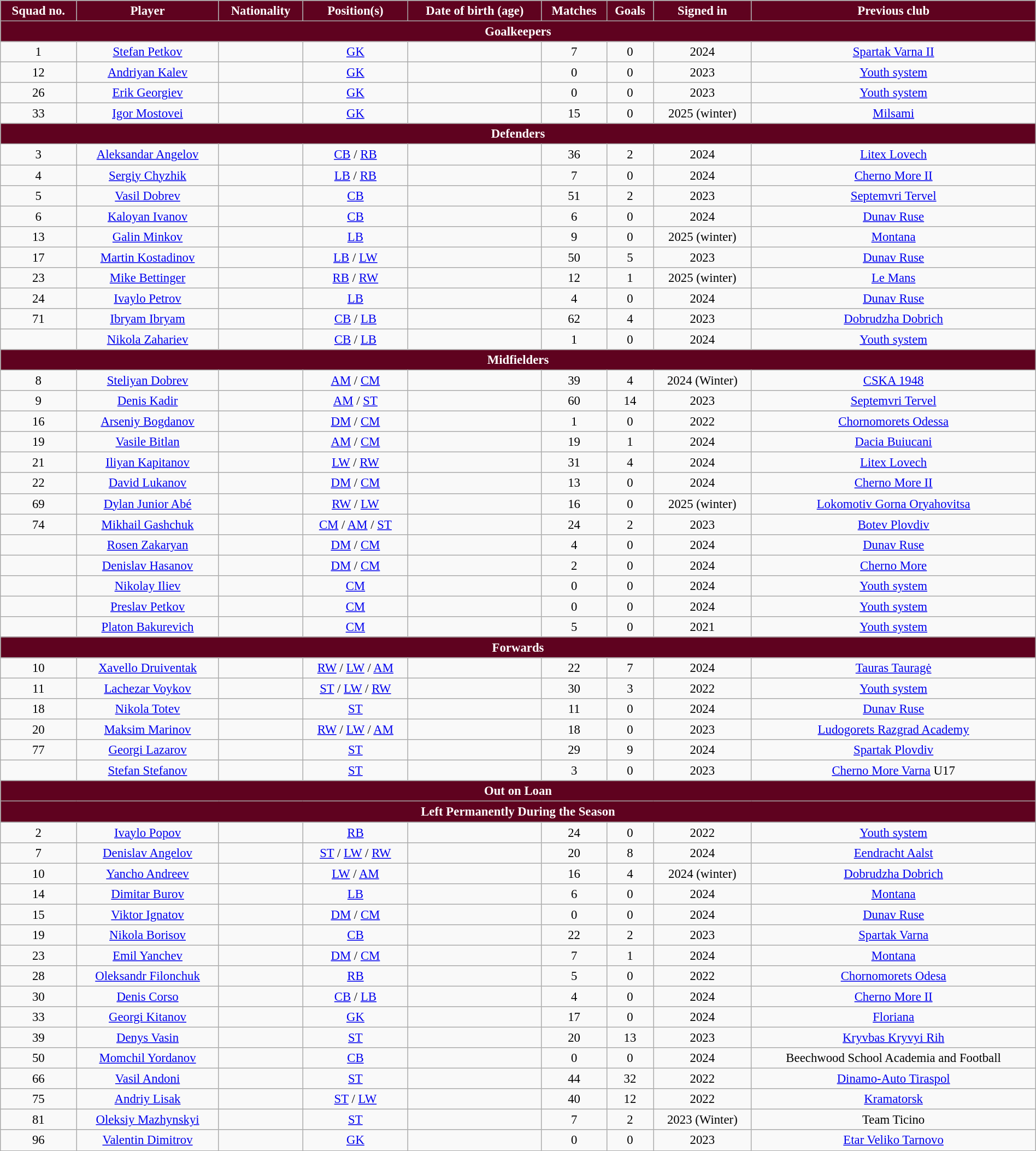<table class="wikitable sortable" style="text-align:center;font-size:95%;width:100%">
<tr>
<th style="background:#5F021F;color:white;text-align:center">Squad no.</th>
<th style="background:#5F021F;color:white;text-align:center">Player</th>
<th style="background:#5F021F;color:white;text-align:center">Nationality</th>
<th style="background:#5F021F;color:white;text-align:center">Position(s)</th>
<th style="background:#5F021F;color:white;text-align:center">Date of birth (age)</th>
<th style="background:#5F021F;color:white;text-align:center">Matches</th>
<th style="background:#5F021F;color:white;text-align:center">Goals</th>
<th style="background:#5F021F;color:white;text-align:center">Signed in</th>
<th style="background:#5F021F;color:white;text-align:center">Previous club</th>
</tr>
<tr>
<th colspan="9" style="background:#5F021F;color:white;text-align:center">Goalkeepers</th>
</tr>
<tr>
<td>1</td>
<td><a href='#'>Stefan Petkov</a></td>
<td></td>
<td><a href='#'>GK</a></td>
<td></td>
<td>7</td>
<td>0</td>
<td>2024</td>
<td> <a href='#'>Spartak Varna II</a></td>
</tr>
<tr>
<td>12</td>
<td><a href='#'>Andriyan Kalev</a></td>
<td></td>
<td><a href='#'>GK</a></td>
<td></td>
<td>0</td>
<td>0</td>
<td>2023</td>
<td><a href='#'>Youth system</a></td>
</tr>
<tr>
<td>26</td>
<td><a href='#'>Erik Georgiev</a></td>
<td></td>
<td><a href='#'>GK</a></td>
<td></td>
<td>0</td>
<td>0</td>
<td>2023</td>
<td><a href='#'>Youth system</a></td>
</tr>
<tr>
<td>33</td>
<td><a href='#'>Igor Mostovei</a></td>
<td></td>
<td><a href='#'>GK</a></td>
<td></td>
<td>15</td>
<td>0</td>
<td>2025 (winter)</td>
<td> <a href='#'>Milsami</a></td>
</tr>
<tr>
<th colspan="9" style="background:#5F021F;color:white;text-align:center">Defenders</th>
</tr>
<tr>
<td>3</td>
<td><a href='#'>Aleksandar Angelov</a></td>
<td></td>
<td><a href='#'>CB</a> / <a href='#'>RB</a></td>
<td></td>
<td>36</td>
<td>2</td>
<td>2024</td>
<td> <a href='#'>Litex Lovech</a></td>
</tr>
<tr>
<td>4</td>
<td><a href='#'>Sergiy Chyzhik</a></td>
<td></td>
<td><a href='#'>LB</a> / <a href='#'>RB</a></td>
<td></td>
<td>7</td>
<td>0</td>
<td>2024</td>
<td> <a href='#'>Cherno More II</a></td>
</tr>
<tr>
<td>5</td>
<td><a href='#'>Vasil Dobrev</a></td>
<td></td>
<td><a href='#'>CB</a></td>
<td></td>
<td>51</td>
<td>2</td>
<td>2023</td>
<td> <a href='#'>Septemvri Tervel</a></td>
</tr>
<tr>
<td>6</td>
<td><a href='#'>Kaloyan Ivanov</a></td>
<td></td>
<td><a href='#'>CB</a></td>
<td></td>
<td>6</td>
<td>0</td>
<td>2024</td>
<td> <a href='#'>Dunav Ruse</a></td>
</tr>
<tr>
<td>13</td>
<td><a href='#'>Galin Minkov</a></td>
<td></td>
<td><a href='#'>LB</a></td>
<td></td>
<td>9</td>
<td>0</td>
<td>2025 (winter)</td>
<td> <a href='#'>Montana</a></td>
</tr>
<tr>
<td>17</td>
<td><a href='#'>Martin Kostadinov</a></td>
<td></td>
<td><a href='#'>LB</a> / <a href='#'>LW</a></td>
<td></td>
<td>50</td>
<td>5</td>
<td>2023</td>
<td> <a href='#'>Dunav Ruse</a></td>
</tr>
<tr>
<td>23</td>
<td><a href='#'>Mike Bettinger</a></td>
<td></td>
<td><a href='#'>RB</a> / <a href='#'>RW</a></td>
<td></td>
<td>12</td>
<td>1</td>
<td>2025 (winter)</td>
<td> <a href='#'>Le Mans</a></td>
</tr>
<tr>
<td>24</td>
<td><a href='#'>Ivaylo Petrov</a></td>
<td></td>
<td><a href='#'>LB</a></td>
<td></td>
<td>4</td>
<td>0</td>
<td>2024</td>
<td> <a href='#'>Dunav Ruse</a></td>
</tr>
<tr>
<td>71</td>
<td><a href='#'>Ibryam Ibryam</a></td>
<td></td>
<td><a href='#'>CB</a> / <a href='#'>LB</a></td>
<td></td>
<td>62</td>
<td>4</td>
<td>2023</td>
<td> <a href='#'>Dobrudzha Dobrich</a></td>
</tr>
<tr>
<td></td>
<td><a href='#'>Nikola Zahariev</a></td>
<td></td>
<td><a href='#'>CB</a> / <a href='#'>LB</a></td>
<td></td>
<td>1</td>
<td>0</td>
<td>2024</td>
<td><a href='#'>Youth system</a></td>
</tr>
<tr>
<th colspan="9" style="background:#5F021F;color:white;text-align:center">Midfielders</th>
</tr>
<tr>
<td>8</td>
<td><a href='#'>Steliyan Dobrev</a></td>
<td></td>
<td><a href='#'>AM</a> / <a href='#'>CM</a></td>
<td></td>
<td>39</td>
<td>4</td>
<td>2024 (Winter)</td>
<td> <a href='#'>CSKA 1948</a></td>
</tr>
<tr>
<td>9</td>
<td><a href='#'>Denis Kadir</a></td>
<td></td>
<td><a href='#'>AM</a> / <a href='#'>ST</a></td>
<td></td>
<td>60</td>
<td>14</td>
<td>2023</td>
<td> <a href='#'>Septemvri Tervel</a></td>
</tr>
<tr>
<td>16</td>
<td><a href='#'>Arseniy Bogdanov</a></td>
<td></td>
<td><a href='#'>DM</a> / <a href='#'>CM</a></td>
<td></td>
<td>1</td>
<td>0</td>
<td>2022</td>
<td> <a href='#'>Chornomorets Odessa</a></td>
</tr>
<tr>
<td>19</td>
<td><a href='#'>Vasile Bitlan</a></td>
<td></td>
<td><a href='#'>AM</a> / <a href='#'>CM</a></td>
<td></td>
<td>19</td>
<td>1</td>
<td>2024</td>
<td> <a href='#'>Dacia Buiucani</a></td>
</tr>
<tr>
<td>21</td>
<td><a href='#'>Iliyan Kapitanov</a></td>
<td></td>
<td><a href='#'>LW</a> / <a href='#'>RW</a></td>
<td></td>
<td>31</td>
<td>4</td>
<td>2024</td>
<td> <a href='#'>Litex Lovech</a></td>
</tr>
<tr>
<td>22</td>
<td><a href='#'>David Lukanov</a></td>
<td></td>
<td><a href='#'>DM</a> / <a href='#'>CM</a></td>
<td></td>
<td>13</td>
<td>0</td>
<td>2024</td>
<td> <a href='#'>Cherno More II</a></td>
</tr>
<tr>
<td>69</td>
<td><a href='#'>Dylan Junior Abé</a></td>
<td></td>
<td><a href='#'>RW</a> / <a href='#'>LW</a></td>
<td></td>
<td>16</td>
<td>0</td>
<td>2025 (winter)</td>
<td> <a href='#'>Lokomotiv Gorna Oryahovitsa</a></td>
</tr>
<tr>
<td>74</td>
<td><a href='#'>Mikhail Gashchuk</a></td>
<td></td>
<td><a href='#'>CM</a> / <a href='#'>AM</a> / <a href='#'>ST</a></td>
<td></td>
<td>24</td>
<td>2</td>
<td>2023 </td>
<td> <a href='#'>Botev Plovdiv</a></td>
</tr>
<tr>
<td></td>
<td><a href='#'>Rosen Zakaryan</a></td>
<td></td>
<td><a href='#'>DM</a> / <a href='#'>CM</a></td>
<td></td>
<td>4</td>
<td>0</td>
<td>2024</td>
<td> <a href='#'>Dunav Ruse</a></td>
</tr>
<tr>
<td></td>
<td><a href='#'>Denislav Hasanov</a></td>
<td></td>
<td><a href='#'>DM</a> / <a href='#'>CM</a></td>
<td></td>
<td>2</td>
<td>0</td>
<td>2024</td>
<td> <a href='#'>Cherno More</a></td>
</tr>
<tr>
<td></td>
<td><a href='#'>Nikolay Iliev</a></td>
<td></td>
<td><a href='#'>CM</a></td>
<td></td>
<td>0</td>
<td>0</td>
<td>2024</td>
<td><a href='#'>Youth system</a></td>
</tr>
<tr>
<td></td>
<td><a href='#'>Preslav Petkov</a></td>
<td></td>
<td><a href='#'>CM</a></td>
<td></td>
<td>0</td>
<td>0</td>
<td>2024</td>
<td><a href='#'>Youth system</a></td>
</tr>
<tr>
<td></td>
<td><a href='#'>Platon Bakurevich</a></td>
<td></td>
<td><a href='#'>CM</a></td>
<td></td>
<td>5</td>
<td>0</td>
<td>2021</td>
<td><a href='#'>Youth system</a></td>
</tr>
<tr>
<th colspan="9" style="background:#5F021F;color:white;text-align:center">Forwards</th>
</tr>
<tr>
<td>10</td>
<td><a href='#'>Xavello Druiventak</a></td>
<td></td>
<td><a href='#'>RW</a> / <a href='#'>LW</a> / <a href='#'>AM</a></td>
<td></td>
<td>22</td>
<td>7</td>
<td>2024</td>
<td> <a href='#'>Tauras Tauragė</a></td>
</tr>
<tr>
<td>11</td>
<td><a href='#'>Lachezar Voykov</a></td>
<td></td>
<td><a href='#'>ST</a> / <a href='#'>LW</a> / <a href='#'>RW</a></td>
<td></td>
<td>30</td>
<td>3</td>
<td>2022</td>
<td><a href='#'>Youth system</a></td>
</tr>
<tr>
<td>18</td>
<td><a href='#'>Nikola Totev</a></td>
<td></td>
<td><a href='#'>ST</a></td>
<td></td>
<td>11</td>
<td>0</td>
<td>2024</td>
<td> <a href='#'>Dunav Ruse</a></td>
</tr>
<tr>
<td>20</td>
<td><a href='#'>Maksim Marinov</a></td>
<td></td>
<td><a href='#'>RW</a> / <a href='#'>LW</a> / <a href='#'>AM</a></td>
<td></td>
<td>18</td>
<td>0</td>
<td>2023</td>
<td> <a href='#'>Ludogorets Razgrad Academy</a></td>
</tr>
<tr>
<td>77</td>
<td><a href='#'>Georgi Lazarov</a></td>
<td></td>
<td><a href='#'>ST</a></td>
<td></td>
<td>29</td>
<td>9</td>
<td>2024</td>
<td> <a href='#'>Spartak Plovdiv</a></td>
</tr>
<tr>
<td></td>
<td><a href='#'>Stefan Stefanov</a></td>
<td></td>
<td><a href='#'>ST</a></td>
<td></td>
<td>3</td>
<td>0</td>
<td>2023</td>
<td> <a href='#'>Cherno More Varna</a> U17</td>
</tr>
<tr>
<th colspan="9" style="background:#5F021F;color:white;text-align:center">Out on Loan</th>
</tr>
<tr>
<th colspan="9" style="background:#5F021F;color:white;text-align:center">Left Permanently During the Season</th>
</tr>
<tr>
</tr>
<tr>
<td>2</td>
<td><a href='#'>Ivaylo Popov</a></td>
<td></td>
<td><a href='#'>RB</a></td>
<td></td>
<td>24</td>
<td>0</td>
<td>2022</td>
<td><a href='#'>Youth system</a></td>
</tr>
<tr>
<td>7</td>
<td><a href='#'>Denislav Angelov</a></td>
<td></td>
<td><a href='#'>ST</a> / <a href='#'>LW</a> / <a href='#'>RW</a></td>
<td></td>
<td>20</td>
<td>8</td>
<td>2024</td>
<td> <a href='#'>Eendracht Aalst</a></td>
</tr>
<tr>
<td>10</td>
<td><a href='#'>Yancho Andreev</a></td>
<td></td>
<td><a href='#'>LW</a> / <a href='#'>AM</a></td>
<td></td>
<td>16</td>
<td>4</td>
<td>2024 (winter)</td>
<td> <a href='#'>Dobrudzha Dobrich</a></td>
</tr>
<tr>
<td>14</td>
<td><a href='#'>Dimitar Burov</a></td>
<td></td>
<td><a href='#'>LB</a></td>
<td></td>
<td>6</td>
<td>0</td>
<td>2024</td>
<td> <a href='#'>Montana</a></td>
</tr>
<tr>
<td>15</td>
<td><a href='#'>Viktor Ignatov</a></td>
<td></td>
<td><a href='#'>DM</a> / <a href='#'>CM</a></td>
<td></td>
<td>0</td>
<td>0</td>
<td>2024</td>
<td> <a href='#'>Dunav Ruse</a></td>
</tr>
<tr>
<td>19</td>
<td><a href='#'>Nikola Borisov</a></td>
<td></td>
<td><a href='#'>CB</a></td>
<td></td>
<td>22</td>
<td>2</td>
<td>2023</td>
<td> <a href='#'>Spartak Varna</a></td>
</tr>
<tr>
<td>23</td>
<td><a href='#'>Emil Yanchev</a></td>
<td></td>
<td><a href='#'>DM</a> / <a href='#'>CM</a></td>
<td></td>
<td>7</td>
<td>1</td>
<td>2024</td>
<td> <a href='#'>Montana</a></td>
</tr>
<tr>
<td>28</td>
<td><a href='#'>Oleksandr Filonchuk</a></td>
<td></td>
<td><a href='#'>RB</a></td>
<td></td>
<td>5</td>
<td>0</td>
<td>2022</td>
<td> <a href='#'>Chornomorets Odesa</a></td>
</tr>
<tr>
<td>30</td>
<td><a href='#'>Denis Corso</a></td>
<td></td>
<td><a href='#'>CB</a> / <a href='#'>LB</a></td>
<td></td>
<td>4</td>
<td>0</td>
<td>2024</td>
<td> <a href='#'>Cherno More II</a></td>
</tr>
<tr>
<td>33</td>
<td><a href='#'>Georgi Kitanov</a></td>
<td></td>
<td><a href='#'>GK</a></td>
<td></td>
<td>17</td>
<td>0</td>
<td>2024</td>
<td> <a href='#'>Floriana</a></td>
</tr>
<tr>
<td>39</td>
<td><a href='#'>Denys Vasin</a></td>
<td></td>
<td><a href='#'>ST</a></td>
<td></td>
<td>20</td>
<td>13</td>
<td>2023</td>
<td> <a href='#'>Kryvbas Kryvyi Rih</a></td>
</tr>
<tr>
<td>50</td>
<td><a href='#'>Momchil Yordanov</a></td>
<td></td>
<td><a href='#'>CB</a></td>
<td></td>
<td>0</td>
<td>0</td>
<td>2024</td>
<td> Beechwood School Academia and Football</td>
</tr>
<tr>
<td>66</td>
<td><a href='#'>Vasil Andoni</a></td>
<td> </td>
<td><a href='#'>ST</a></td>
<td></td>
<td>44</td>
<td>32</td>
<td>2022</td>
<td> <a href='#'>Dinamo-Auto Tiraspol</a></td>
</tr>
<tr>
<td>75</td>
<td><a href='#'>Andriy Lisak</a></td>
<td></td>
<td><a href='#'>ST</a> / <a href='#'>LW</a></td>
<td></td>
<td>40</td>
<td>12</td>
<td>2022</td>
<td> <a href='#'>Kramatorsk</a></td>
</tr>
<tr>
<td>81</td>
<td><a href='#'>Oleksiy Mazhynskyi</a></td>
<td></td>
<td><a href='#'>ST</a></td>
<td></td>
<td>7</td>
<td>2</td>
<td>2023 (Winter)</td>
<td> Team Ticino</td>
</tr>
<tr>
<td>96</td>
<td><a href='#'>Valentin Dimitrov</a></td>
<td></td>
<td><a href='#'>GK</a></td>
<td></td>
<td>0</td>
<td>0</td>
<td>2023</td>
<td> <a href='#'>Etar Veliko Tarnovo</a></td>
</tr>
</table>
